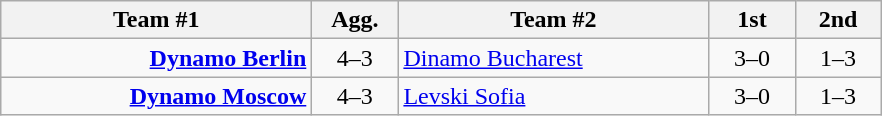<table class=wikitable style="text-align:center">
<tr>
<th width=200>Team #1</th>
<th width=50>Agg.</th>
<th width=200>Team #2</th>
<th width=50>1st</th>
<th width=50>2nd</th>
</tr>
<tr>
<td align=right><strong><a href='#'>Dynamo Berlin</a></strong> </td>
<td>4–3</td>
<td align=left> <a href='#'>Dinamo Bucharest</a></td>
<td align=center>3–0</td>
<td align=center>1–3</td>
</tr>
<tr>
<td align=right><strong><a href='#'>Dynamo Moscow</a></strong> </td>
<td>4–3</td>
<td align=left> <a href='#'>Levski Sofia</a></td>
<td align=center>3–0</td>
<td align=center>1–3</td>
</tr>
</table>
